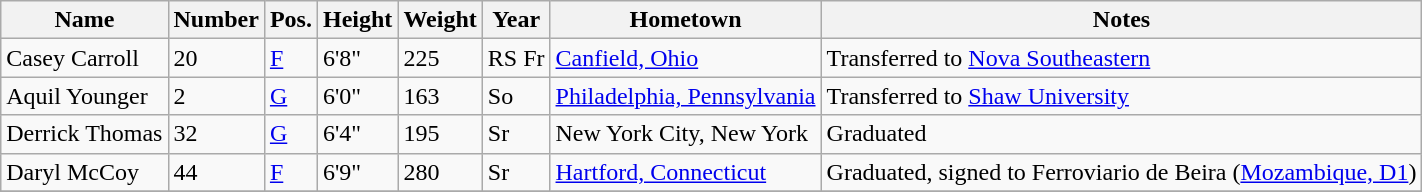<table class="wikitable sortable" border="1">
<tr>
<th>Name</th>
<th>Number</th>
<th>Pos.</th>
<th>Height</th>
<th>Weight</th>
<th>Year</th>
<th>Hometown</th>
<th class="unsortable">Notes</th>
</tr>
<tr>
<td sortname>Casey Carroll</td>
<td>20</td>
<td><a href='#'>F</a></td>
<td>6'8"</td>
<td>225</td>
<td>RS Fr</td>
<td><a href='#'>Canfield, Ohio</a></td>
<td>Transferred to <a href='#'>Nova Southeastern</a></td>
</tr>
<tr>
<td sortname>Aquil Younger</td>
<td>2</td>
<td><a href='#'>G</a></td>
<td>6'0"</td>
<td>163</td>
<td>So</td>
<td><a href='#'>Philadelphia, Pennsylvania</a></td>
<td>Transferred to <a href='#'>Shaw University</a></td>
</tr>
<tr>
<td sortname>Derrick Thomas</td>
<td>32</td>
<td><a href='#'>G</a></td>
<td>6'4"</td>
<td>195</td>
<td>Sr</td>
<td>New York City, New York</td>
<td>Graduated</td>
</tr>
<tr>
<td sortname>Daryl McCoy</td>
<td>44</td>
<td><a href='#'>F</a></td>
<td>6'9"</td>
<td>280</td>
<td>Sr</td>
<td><a href='#'>Hartford, Connecticut</a></td>
<td>Graduated, signed to Ferroviario de Beira (<a href='#'>Mozambique, D1</a>)</td>
</tr>
<tr>
</tr>
</table>
